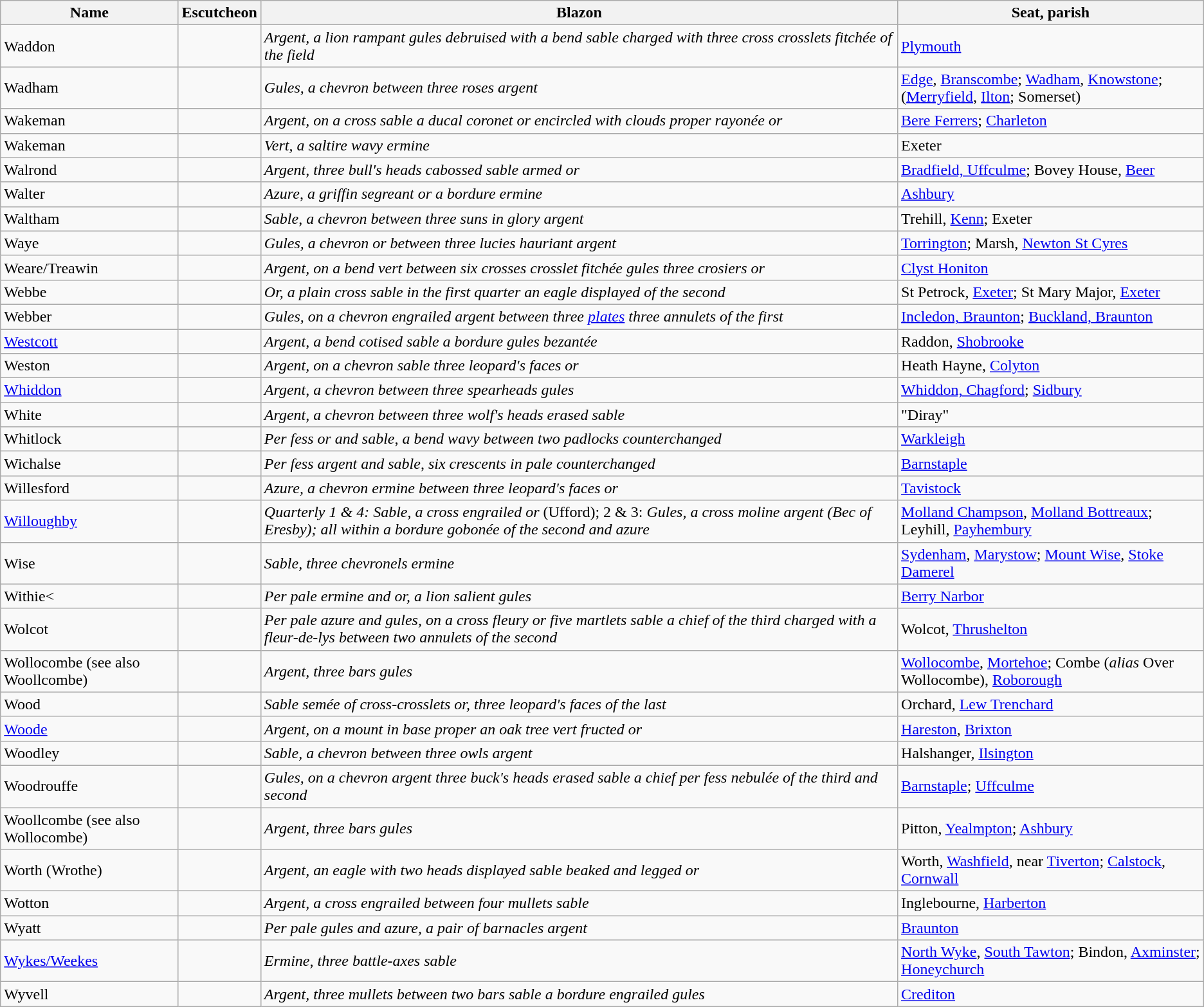<table class="wikitable">
<tr>
<th>Name</th>
<th>Escutcheon</th>
<th>Blazon</th>
<th>Seat, parish</th>
</tr>
<tr>
<td>Waddon</td>
<td></td>
<td><em>Argent, a lion rampant gules debruised with a bend sable charged with three cross crosslets fitchée of the field</em></td>
<td><a href='#'>Plymouth</a></td>
</tr>
<tr>
<td>Wadham</td>
<td></td>
<td><em>Gules, a chevron between three roses argent</em></td>
<td><a href='#'>Edge</a>, <a href='#'>Branscombe</a>; <a href='#'>Wadham</a>, <a href='#'>Knowstone</a>; (<a href='#'>Merryfield</a>, <a href='#'>Ilton</a>; Somerset)</td>
</tr>
<tr>
<td>Wakeman</td>
<td></td>
<td><em>Argent, on a cross sable a ducal coronet or encircled with clouds proper rayonée or</em></td>
<td><a href='#'>Bere Ferrers</a>; <a href='#'>Charleton</a></td>
</tr>
<tr>
<td>Wakeman</td>
<td></td>
<td><em>Vert, a saltire wavy ermine</em></td>
<td>Exeter</td>
</tr>
<tr>
<td>Walrond</td>
<td></td>
<td><em>Argent, three bull's heads cabossed sable armed or</em></td>
<td><a href='#'>Bradfield, Uffculme</a>; Bovey House, <a href='#'>Beer</a></td>
</tr>
<tr>
<td>Walter</td>
<td></td>
<td><em>Azure, a griffin segreant or a bordure ermine</em></td>
<td><a href='#'>Ashbury</a></td>
</tr>
<tr>
<td>Waltham</td>
<td></td>
<td><em>Sable, a chevron between three suns in glory argent</em></td>
<td>Trehill, <a href='#'>Kenn</a>; Exeter</td>
</tr>
<tr>
<td>Waye</td>
<td></td>
<td><em>Gules, a chevron or between three lucies hauriant argent</em></td>
<td><a href='#'>Torrington</a>; Marsh, <a href='#'>Newton St Cyres</a></td>
</tr>
<tr>
<td>Weare/Treawin</td>
<td></td>
<td><em>Argent, on a bend vert between six crosses crosslet fitchée gules three crosiers or</em></td>
<td><a href='#'>Clyst Honiton</a></td>
</tr>
<tr>
<td>Webbe</td>
<td></td>
<td><em>Or, a plain cross sable in the first quarter an eagle displayed of the second</em></td>
<td>St Petrock, <a href='#'>Exeter</a>; St Mary Major, <a href='#'>Exeter</a></td>
</tr>
<tr>
<td>Webber</td>
<td></td>
<td><em>Gules, on a chevron engrailed argent between three <a href='#'>plates</a> three annulets of the first</em></td>
<td><a href='#'>Incledon, Braunton</a>; <a href='#'>Buckland, Braunton</a></td>
</tr>
<tr>
<td><a href='#'>Westcott</a></td>
<td></td>
<td><em>Argent, a bend cotised sable a bordure gules bezantée</em></td>
<td>Raddon, <a href='#'>Shobrooke</a></td>
</tr>
<tr>
<td>Weston</td>
<td></td>
<td><em>Argent, on a chevron sable three leopard's faces or</em></td>
<td>Heath Hayne, <a href='#'>Colyton</a></td>
</tr>
<tr>
<td><a href='#'>Whiddon</a></td>
<td></td>
<td><em>Argent, a chevron between three spearheads gules</em></td>
<td><a href='#'>Whiddon, Chagford</a>; <a href='#'>Sidbury</a></td>
</tr>
<tr>
<td>White</td>
<td></td>
<td><em>Argent, a chevron between three wolf's heads erased sable</em></td>
<td>"Diray"</td>
</tr>
<tr>
<td>Whitlock</td>
<td></td>
<td><em>Per fess or and sable, a bend wavy between two padlocks counterchanged</em></td>
<td><a href='#'>Warkleigh</a></td>
</tr>
<tr>
<td>Wichalse</td>
<td></td>
<td><em>Per fess argent and sable, six crescents in pale counterchanged</em></td>
<td><a href='#'>Barnstaple</a></td>
</tr>
<tr>
<td>Willesford</td>
<td></td>
<td><em>Azure, a chevron ermine between three leopard's faces or</em></td>
<td><a href='#'>Tavistock</a></td>
</tr>
<tr>
<td><a href='#'>Willoughby</a></td>
<td></td>
<td><em>Quarterly 1 & 4: Sable, a cross engrailed or</em> (Ufford); 2 & 3: <em>Gules, a cross moline argent (Bec of Eresby); all within a bordure gobonée of the second and azure</em></td>
<td><a href='#'>Molland Champson</a>, <a href='#'>Molland Bottreaux</a>; Leyhill, <a href='#'>Payhembury</a></td>
</tr>
<tr>
<td>Wise</td>
<td></td>
<td><em>Sable, three chevronels ermine</em></td>
<td><a href='#'>Sydenham</a>, <a href='#'>Marystow</a>; <a href='#'>Mount Wise</a>, <a href='#'>Stoke Damerel</a></td>
</tr>
<tr>
<td>Withie<</td>
<td></td>
<td><em>Per pale ermine and or, a lion salient gules</em></td>
<td><a href='#'>Berry Narbor</a></td>
</tr>
<tr>
<td>Wolcot</td>
<td></td>
<td><em>Per pale azure and gules, on a cross fleury or five martlets sable a chief of the third charged with a fleur-de-lys between two annulets of the second</em></td>
<td>Wolcot, <a href='#'>Thrushelton</a></td>
</tr>
<tr>
<td>Wollocombe (see also Woollcombe)</td>
<td></td>
<td><em>Argent, three bars gules</em></td>
<td><a href='#'>Wollocombe</a>, <a href='#'>Mortehoe</a>; Combe (<em>alias</em> Over Wollocombe), <a href='#'>Roborough</a></td>
</tr>
<tr>
<td>Wood</td>
<td></td>
<td><em>Sable semée of cross-crosslets or, three leopard's faces of the last</em></td>
<td>Orchard, <a href='#'>Lew Trenchard</a></td>
</tr>
<tr>
<td><a href='#'>Woode</a></td>
<td></td>
<td><em>Argent, on a mount in base proper an oak tree vert fructed or</em></td>
<td><a href='#'>Hareston</a>, <a href='#'>Brixton</a></td>
</tr>
<tr>
<td>Woodley</td>
<td></td>
<td><em>Sable, a chevron between three owls argent</em></td>
<td>Halshanger, <a href='#'>Ilsington</a></td>
</tr>
<tr>
<td>Woodrouffe</td>
<td></td>
<td><em>Gules, on a chevron argent three buck's heads erased sable a chief per fess nebulée of the third and second</em></td>
<td><a href='#'>Barnstaple</a>; <a href='#'>Uffculme</a></td>
</tr>
<tr>
<td>Woollcombe (see also Wollocombe)</td>
<td></td>
<td><em>Argent, three bars gules</em></td>
<td>Pitton, <a href='#'>Yealmpton</a>; <a href='#'>Ashbury</a></td>
</tr>
<tr>
<td>Worth (Wrothe)</td>
<td></td>
<td><em>Argent, an eagle with two heads displayed sable beaked and legged or</em></td>
<td>Worth, <a href='#'>Washfield</a>, near <a href='#'>Tiverton</a>; <a href='#'>Calstock</a>, <a href='#'>Cornwall</a></td>
</tr>
<tr>
<td>Wotton</td>
<td></td>
<td><em>Argent, a cross engrailed between four mullets sable</em></td>
<td>Inglebourne, <a href='#'>Harberton</a></td>
</tr>
<tr>
<td>Wyatt</td>
<td></td>
<td><em>Per pale gules and azure, a pair of barnacles argent</em></td>
<td><a href='#'>Braunton</a></td>
</tr>
<tr>
<td><a href='#'>Wykes/Weekes</a></td>
<td></td>
<td><em>Ermine, three battle-axes sable</em></td>
<td><a href='#'>North Wyke</a>, <a href='#'>South Tawton</a>; Bindon, <a href='#'>Axminster</a>; <a href='#'>Honeychurch</a></td>
</tr>
<tr>
<td>Wyvell</td>
<td></td>
<td><em>Argent, three mullets between two bars sable a bordure engrailed gules</em></td>
<td><a href='#'>Crediton</a></td>
</tr>
</table>
